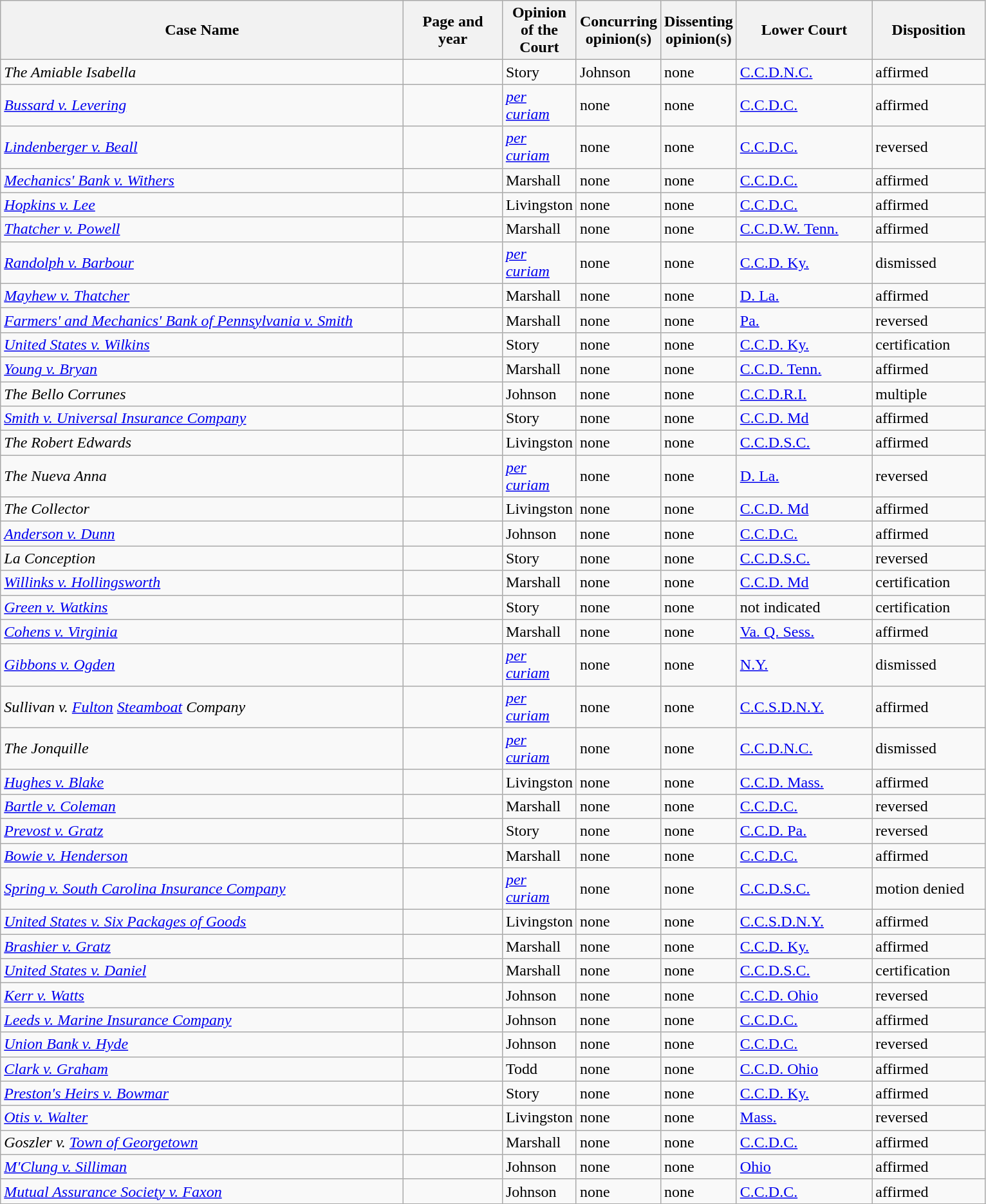<table class="wikitable sortable">
<tr>
<th scope="col" style="width: 410px;">Case Name</th>
<th scope="col" style="width: 95px;">Page and year</th>
<th scope="col" style="width: 10px;">Opinion of the Court</th>
<th scope="col" style="width: 10px;">Concurring opinion(s)</th>
<th scope="col" style="width: 10px;">Dissenting opinion(s)</th>
<th scope="col" style="width: 133px;">Lower Court</th>
<th scope="col" style="width: 110px;">Disposition</th>
</tr>
<tr>
<td><em>The Amiable Isabella</em></td>
<td align="right"></td>
<td>Story</td>
<td>Johnson</td>
<td>none</td>
<td><a href='#'>C.C.D.N.C.</a></td>
<td>affirmed</td>
</tr>
<tr>
<td><em><a href='#'>Bussard v. Levering</a></em></td>
<td align="right"></td>
<td><em><a href='#'>per curiam</a></em></td>
<td>none</td>
<td>none</td>
<td><a href='#'>C.C.D.C.</a></td>
<td>affirmed</td>
</tr>
<tr>
<td><em><a href='#'>Lindenberger v. Beall</a></em></td>
<td align="right"></td>
<td><em><a href='#'>per curiam</a></em></td>
<td>none</td>
<td>none</td>
<td><a href='#'>C.C.D.C.</a></td>
<td>reversed</td>
</tr>
<tr>
<td><em><a href='#'>Mechanics' Bank v. Withers</a></em></td>
<td align="right"></td>
<td>Marshall</td>
<td>none</td>
<td>none</td>
<td><a href='#'>C.C.D.C.</a></td>
<td>affirmed</td>
</tr>
<tr>
<td><em><a href='#'>Hopkins v. Lee</a></em></td>
<td align="right"></td>
<td>Livingston</td>
<td>none</td>
<td>none</td>
<td><a href='#'>C.C.D.C.</a></td>
<td>affirmed</td>
</tr>
<tr>
<td><em><a href='#'>Thatcher v. Powell</a></em></td>
<td align="right"></td>
<td>Marshall</td>
<td>none</td>
<td>none</td>
<td><a href='#'>C.C.D.W. Tenn.</a></td>
<td>affirmed</td>
</tr>
<tr>
<td><em><a href='#'>Randolph v. Barbour</a></em></td>
<td align="right"></td>
<td><em><a href='#'>per curiam</a></em></td>
<td>none</td>
<td>none</td>
<td><a href='#'>C.C.D. Ky.</a></td>
<td>dismissed</td>
</tr>
<tr>
<td><em><a href='#'>Mayhew v. Thatcher</a></em></td>
<td align="right"></td>
<td>Marshall</td>
<td>none</td>
<td>none</td>
<td><a href='#'>D. La.</a></td>
<td>affirmed</td>
</tr>
<tr>
<td><em><a href='#'>Farmers' and Mechanics' Bank of Pennsylvania v. Smith</a></em></td>
<td align="right"></td>
<td>Marshall</td>
<td>none</td>
<td>none</td>
<td><a href='#'>Pa.</a></td>
<td>reversed</td>
</tr>
<tr>
<td><em><a href='#'>United States v. Wilkins</a></em></td>
<td align="right"></td>
<td>Story</td>
<td>none</td>
<td>none</td>
<td><a href='#'>C.C.D. Ky.</a></td>
<td>certification</td>
</tr>
<tr>
<td><em><a href='#'>Young v. Bryan</a></em></td>
<td align="right"></td>
<td>Marshall</td>
<td>none</td>
<td>none</td>
<td><a href='#'>C.C.D. Tenn.</a></td>
<td>affirmed</td>
</tr>
<tr>
<td><em>The Bello Corrunes</em></td>
<td align="right"></td>
<td>Johnson</td>
<td>none</td>
<td>none</td>
<td><a href='#'>C.C.D.R.I.</a></td>
<td>multiple</td>
</tr>
<tr>
<td><em><a href='#'>Smith v. Universal Insurance Company</a></em></td>
<td align="right"></td>
<td>Story</td>
<td>none</td>
<td>none</td>
<td><a href='#'>C.C.D. Md</a></td>
<td>affirmed</td>
</tr>
<tr>
<td><em>The Robert Edwards</em></td>
<td align="right"></td>
<td>Livingston</td>
<td>none</td>
<td>none</td>
<td><a href='#'>C.C.D.S.C.</a></td>
<td>affirmed</td>
</tr>
<tr>
<td><em>The Nueva Anna</em></td>
<td align="right"></td>
<td><em><a href='#'>per curiam</a></em></td>
<td>none</td>
<td>none</td>
<td><a href='#'>D. La.</a></td>
<td>reversed</td>
</tr>
<tr>
<td><em>The Collector</em></td>
<td align="right"></td>
<td>Livingston</td>
<td>none</td>
<td>none</td>
<td><a href='#'>C.C.D. Md</a></td>
<td>affirmed</td>
</tr>
<tr>
<td><em><a href='#'>Anderson v. Dunn</a></em></td>
<td align="right"></td>
<td>Johnson</td>
<td>none</td>
<td>none</td>
<td><a href='#'>C.C.D.C.</a></td>
<td>affirmed</td>
</tr>
<tr>
<td><em>La Conception</em></td>
<td align="right"></td>
<td>Story</td>
<td>none</td>
<td>none</td>
<td><a href='#'>C.C.D.S.C.</a></td>
<td>reversed</td>
</tr>
<tr>
<td><em><a href='#'>Willinks v. Hollingsworth</a></em></td>
<td align="right"></td>
<td>Marshall</td>
<td>none</td>
<td>none</td>
<td><a href='#'>C.C.D. Md</a></td>
<td>certification</td>
</tr>
<tr>
<td><em><a href='#'>Green v. Watkins</a></em></td>
<td align="right"></td>
<td>Story</td>
<td>none</td>
<td>none</td>
<td>not indicated</td>
<td>certification</td>
</tr>
<tr>
<td><em><a href='#'>Cohens v. Virginia</a></em></td>
<td align="right"></td>
<td>Marshall</td>
<td>none</td>
<td>none</td>
<td><a href='#'>Va. Q. Sess.</a></td>
<td>affirmed</td>
</tr>
<tr>
<td><em><a href='#'>Gibbons v. Ogden</a></em></td>
<td align="right"></td>
<td><em><a href='#'>per curiam</a></em></td>
<td>none</td>
<td>none</td>
<td><a href='#'>N.Y.</a></td>
<td>dismissed</td>
</tr>
<tr>
<td><em>Sullivan v. <a href='#'>Fulton</a> <a href='#'>Steamboat</a> Company</em></td>
<td align="right"></td>
<td><em><a href='#'>per curiam</a></em></td>
<td>none</td>
<td>none</td>
<td><a href='#'>C.C.S.D.N.Y.</a></td>
<td>affirmed</td>
</tr>
<tr>
<td><em>The Jonquille</em></td>
<td align="right"></td>
<td><em><a href='#'>per curiam</a></em></td>
<td>none</td>
<td>none</td>
<td><a href='#'>C.C.D.N.C.</a></td>
<td>dismissed</td>
</tr>
<tr>
<td><em><a href='#'>Hughes v. Blake</a></em></td>
<td align="right"></td>
<td>Livingston</td>
<td>none</td>
<td>none</td>
<td><a href='#'>C.C.D. Mass.</a></td>
<td>affirmed</td>
</tr>
<tr>
<td><em><a href='#'>Bartle v. Coleman</a></em></td>
<td align="right"></td>
<td>Marshall</td>
<td>none</td>
<td>none</td>
<td><a href='#'>C.C.D.C.</a></td>
<td>reversed</td>
</tr>
<tr>
<td><em><a href='#'>Prevost v. Gratz</a></em></td>
<td align="right"></td>
<td>Story</td>
<td>none</td>
<td>none</td>
<td><a href='#'>C.C.D. Pa.</a></td>
<td>reversed</td>
</tr>
<tr>
<td><em><a href='#'>Bowie v. Henderson</a></em></td>
<td align="right"></td>
<td>Marshall</td>
<td>none</td>
<td>none</td>
<td><a href='#'>C.C.D.C.</a></td>
<td>affirmed</td>
</tr>
<tr>
<td><em><a href='#'>Spring v. South Carolina Insurance Company</a></em></td>
<td align="right"></td>
<td><em><a href='#'>per curiam</a></em></td>
<td>none</td>
<td>none</td>
<td><a href='#'>C.C.D.S.C.</a></td>
<td>motion denied</td>
</tr>
<tr>
<td><em><a href='#'>United States v. Six Packages of Goods</a></em></td>
<td align="right"></td>
<td>Livingston</td>
<td>none</td>
<td>none</td>
<td><a href='#'>C.C.S.D.N.Y.</a></td>
<td>affirmed</td>
</tr>
<tr>
<td><em><a href='#'>Brashier v. Gratz</a></em></td>
<td align="right"></td>
<td>Marshall</td>
<td>none</td>
<td>none</td>
<td><a href='#'>C.C.D. Ky.</a></td>
<td>affirmed</td>
</tr>
<tr>
<td><em><a href='#'>United States v. Daniel</a></em></td>
<td align="right"></td>
<td>Marshall</td>
<td>none</td>
<td>none</td>
<td><a href='#'>C.C.D.S.C.</a></td>
<td>certification</td>
</tr>
<tr>
<td><em><a href='#'>Kerr v. Watts</a></em></td>
<td align="right"></td>
<td>Johnson</td>
<td>none</td>
<td>none</td>
<td><a href='#'>C.C.D. Ohio</a></td>
<td>reversed</td>
</tr>
<tr>
<td><em><a href='#'>Leeds v. Marine Insurance Company</a></em></td>
<td align="right"></td>
<td>Johnson</td>
<td>none</td>
<td>none</td>
<td><a href='#'>C.C.D.C.</a></td>
<td>affirmed</td>
</tr>
<tr>
<td><em><a href='#'>Union Bank v. Hyde</a></em></td>
<td align="right"></td>
<td>Johnson</td>
<td>none</td>
<td>none</td>
<td><a href='#'>C.C.D.C.</a></td>
<td>reversed</td>
</tr>
<tr>
<td><em><a href='#'>Clark v. Graham</a></em></td>
<td align="right"></td>
<td>Todd</td>
<td>none</td>
<td>none</td>
<td><a href='#'>C.C.D. Ohio</a></td>
<td>affirmed</td>
</tr>
<tr>
<td><em><a href='#'>Preston's Heirs v. Bowmar</a></em></td>
<td align="right"></td>
<td>Story</td>
<td>none</td>
<td>none</td>
<td><a href='#'>C.C.D. Ky.</a></td>
<td>affirmed</td>
</tr>
<tr>
<td><em><a href='#'>Otis v. Walter</a></em></td>
<td align="right"></td>
<td>Livingston</td>
<td>none</td>
<td>none</td>
<td><a href='#'>Mass.</a></td>
<td>reversed</td>
</tr>
<tr>
<td><em>Goszler v. <a href='#'>Town of Georgetown</a></em></td>
<td align="right"></td>
<td>Marshall</td>
<td>none</td>
<td>none</td>
<td><a href='#'>C.C.D.C.</a></td>
<td>affirmed</td>
</tr>
<tr>
<td><em><a href='#'>M'Clung v. Silliman</a></em></td>
<td align="right"></td>
<td>Johnson</td>
<td>none</td>
<td>none</td>
<td><a href='#'>Ohio</a></td>
<td>affirmed</td>
</tr>
<tr>
<td><em><a href='#'>Mutual Assurance Society v. Faxon</a></em></td>
<td align="right"></td>
<td>Johnson</td>
<td>none</td>
<td>none</td>
<td><a href='#'>C.C.D.C.</a></td>
<td>affirmed</td>
</tr>
<tr>
</tr>
</table>
